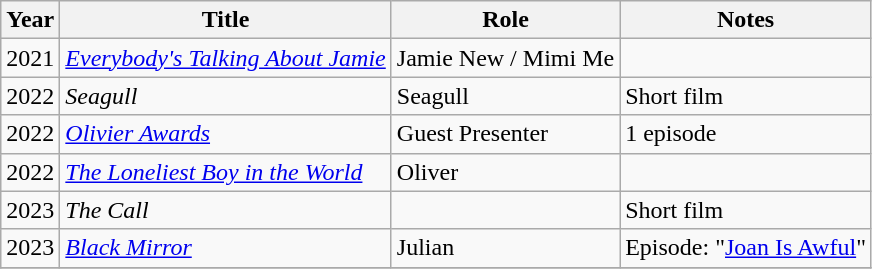<table class="wikitable sortable">
<tr>
<th>Year</th>
<th>Title</th>
<th>Role</th>
<th class="unsortable">Notes</th>
</tr>
<tr>
<td>2021</td>
<td><em><a href='#'>Everybody's Talking About Jamie</a></em></td>
<td>Jamie New / Mimi Me</td>
<td></td>
</tr>
<tr>
<td>2022</td>
<td><em>Seagull</em></td>
<td>Seagull</td>
<td>Short film</td>
</tr>
<tr>
<td>2022</td>
<td><em><a href='#'>Olivier Awards</a></em></td>
<td>Guest Presenter</td>
<td>1 episode</td>
</tr>
<tr>
<td>2022</td>
<td><em><a href='#'>The Loneliest Boy in the World</a></em></td>
<td>Oliver</td>
<td></td>
</tr>
<tr>
<td>2023</td>
<td><em>The Call</em></td>
<td></td>
<td>Short film</td>
</tr>
<tr>
<td>2023</td>
<td><em><a href='#'>Black Mirror</a></em></td>
<td>Julian</td>
<td>Episode: "<a href='#'>Joan Is Awful</a>"</td>
</tr>
<tr>
</tr>
</table>
